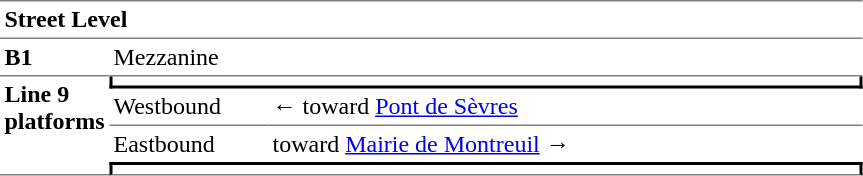<table cellspacing="0" cellpadding="3" border="0">
<tr>
<td colspan="3" data-darkreader-inline-border-top="" data-darkreader-inline-border-bottom="" style="border-bottom:solid 1px gray;border-top:solid 1px gray;" width="50" valign="top"><strong>Street Level</strong></td>
</tr>
<tr>
<td data-darkreader-inline-border-bottom="" style="border-bottom:solid 1px gray;" width="50" valign="top"><strong>B1</strong></td>
<td colspan="2" data-darkreader-inline-border-bottom="" style="border-bottom:solid 1px gray;" width="100" valign="top">Mezzanine</td>
</tr>
<tr>
<td rowspan="10" data-darkreader-inline-border-bottom="" style="border-bottom:solid 1px gray;" width="50" valign="top"><strong>Line 9 platforms</strong></td>
<td colspan="2" data-darkreader-inline-border-bottom="" data-darkreader-inline-border-left="" data-darkreader-inline-border-right="" style="border-right:solid 2px black;border-left:solid 2px black;border-bottom:solid 2px black;text-align:center;"></td>
</tr>
<tr>
<td data-darkreader-inline-border-bottom="" style="border-bottom:solid 1px gray;" width="100">Westbound</td>
<td data-darkreader-inline-border-bottom="" style="border-bottom:solid 1px gray;" width="390">←   toward <a href='#'>Pont de Sèvres</a> </td>
</tr>
<tr>
<td>Eastbound</td>
<td>   toward <a href='#'>Mairie de Montreuil</a>  →</td>
</tr>
<tr>
<td colspan="2" data-darkreader-inline-border-bottom="" data-darkreader-inline-border-left="" data-darkreader-inline-border-right="" data-darkreader-inline-border-top="" style="border-top:solid 2px black;border-right:solid 2px black;border-left:solid 2px black;border-bottom:solid 1px gray;text-align:center;"></td>
</tr>
</table>
